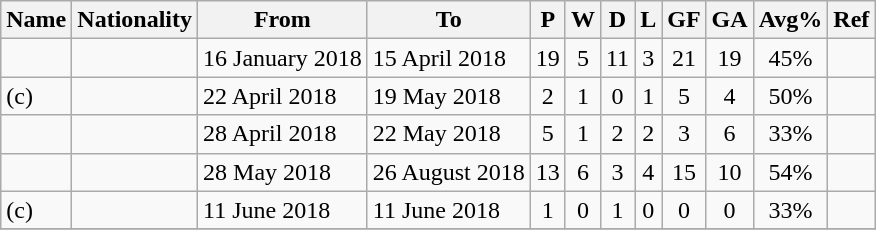<table class="wikitable sortable">
<tr>
<th>Name</th>
<th>Nationality</th>
<th>From</th>
<th class="unsortable">To</th>
<th>P</th>
<th>W</th>
<th>D</th>
<th>L</th>
<th>GF</th>
<th>GA</th>
<th>Avg%</th>
<th>Ref</th>
</tr>
<tr>
<td align=left></td>
<td></td>
<td align=left>16 January 2018</td>
<td align=left>15 April 2018</td>
<td align=center>19</td>
<td align=center>5</td>
<td align=center>11</td>
<td align=center>3</td>
<td align=center>21</td>
<td align=center>19</td>
<td align=center>45%</td>
<td align=center></td>
</tr>
<tr>
<td align=left> (c)</td>
<td></td>
<td align=left>22 April 2018</td>
<td align=left>19 May 2018</td>
<td align=center>2</td>
<td align=center>1</td>
<td align=center>0</td>
<td align=center>1</td>
<td align=center>5</td>
<td align=center>4</td>
<td align=center>50%</td>
<td align=center></td>
</tr>
<tr>
<td align=left></td>
<td></td>
<td align=left>28 April 2018</td>
<td align=left>22 May 2018</td>
<td align=center>5</td>
<td align=center>1</td>
<td align=center>2</td>
<td align=center>2</td>
<td align=center>3</td>
<td align=center>6</td>
<td align=center>33%</td>
<td align=center></td>
</tr>
<tr>
<td align=left></td>
<td></td>
<td align=left>28 May 2018</td>
<td align=left>26 August 2018</td>
<td align=center>13</td>
<td align=center>6</td>
<td align=center>3</td>
<td align=center>4</td>
<td align=center>15</td>
<td align=center>10</td>
<td align=center>54%</td>
<td align=center></td>
</tr>
<tr>
<td align=left> (c)</td>
<td></td>
<td align=left>11 June 2018</td>
<td align=left>11 June 2018</td>
<td align=center>1</td>
<td align=center>0</td>
<td align=center>1</td>
<td align=center>0</td>
<td align=center>0</td>
<td align=center>0</td>
<td align=center>33%</td>
<td align=center></td>
</tr>
<tr>
</tr>
</table>
